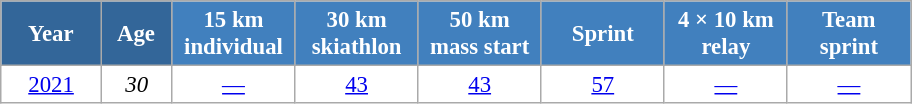<table class="wikitable" style="font-size:95%; text-align:center; border:grey solid 1px; border-collapse:collapse; background:#ffffff;">
<tr>
<th style="background-color:#369; color:white; width:60px;"> Year </th>
<th style="background-color:#369; color:white; width:40px;"> Age </th>
<th style="background-color:#4180be; color:white; width:75px;"> 15 km <br> individual </th>
<th style="background-color:#4180be; color:white; width:75px;"> 30 km <br> skiathlon </th>
<th style="background-color:#4180be; color:white; width:75px;"> 50 km <br> mass start </th>
<th style="background-color:#4180be; color:white; width:75px;"> Sprint </th>
<th style="background-color:#4180be; color:white; width:75px;"> 4 × 10 km <br> relay </th>
<th style="background-color:#4180be; color:white; width:75px;"> Team <br> sprint </th>
</tr>
<tr>
<td><a href='#'>2021</a></td>
<td><em>30</em></td>
<td><a href='#'>—</a></td>
<td><a href='#'>43</a></td>
<td><a href='#'>43</a></td>
<td><a href='#'>57</a></td>
<td><a href='#'>—</a></td>
<td><a href='#'>—</a></td>
</tr>
</table>
